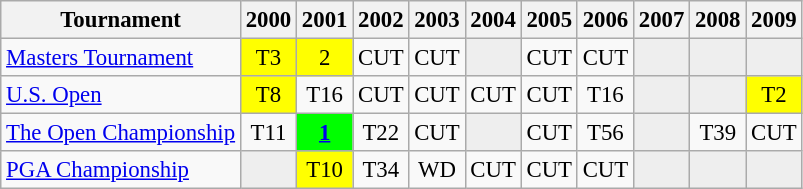<table class="wikitable" style="font-size:95%;text-align:center;">
<tr>
<th>Tournament</th>
<th>2000</th>
<th>2001</th>
<th>2002</th>
<th>2003</th>
<th>2004</th>
<th>2005</th>
<th>2006</th>
<th>2007</th>
<th>2008</th>
<th>2009</th>
</tr>
<tr>
<td align=left><a href='#'>Masters Tournament</a></td>
<td style="background:yellow;">T3</td>
<td style="background:yellow;">2</td>
<td>CUT</td>
<td>CUT</td>
<td style="background:#eeeeee;"></td>
<td>CUT</td>
<td>CUT</td>
<td style="background:#eeeeee;"></td>
<td style="background:#eeeeee;"></td>
<td style="background:#eeeeee;"></td>
</tr>
<tr>
<td align=left><a href='#'>U.S. Open</a></td>
<td style="background:yellow;">T8</td>
<td>T16</td>
<td>CUT</td>
<td>CUT</td>
<td>CUT</td>
<td>CUT</td>
<td>T16</td>
<td style="background:#eeeeee;"></td>
<td style="background:#eeeeee;"></td>
<td style="background:yellow;">T2</td>
</tr>
<tr>
<td align=left><a href='#'>The Open Championship</a></td>
<td>T11</td>
<td style="background:lime;"><strong><a href='#'>1</a></strong></td>
<td>T22</td>
<td>CUT</td>
<td style="background:#eeeeee;"></td>
<td>CUT</td>
<td>T56</td>
<td style="background:#eeeeee;"></td>
<td>T39</td>
<td>CUT</td>
</tr>
<tr>
<td align=left><a href='#'>PGA Championship</a></td>
<td style="background:#eeeeee;"></td>
<td style="background:yellow;">T10</td>
<td>T34</td>
<td>WD</td>
<td>CUT</td>
<td>CUT</td>
<td>CUT</td>
<td style="background:#eeeeee;"></td>
<td style="background:#eeeeee;"></td>
<td style="background:#eeeeee;"></td>
</tr>
</table>
